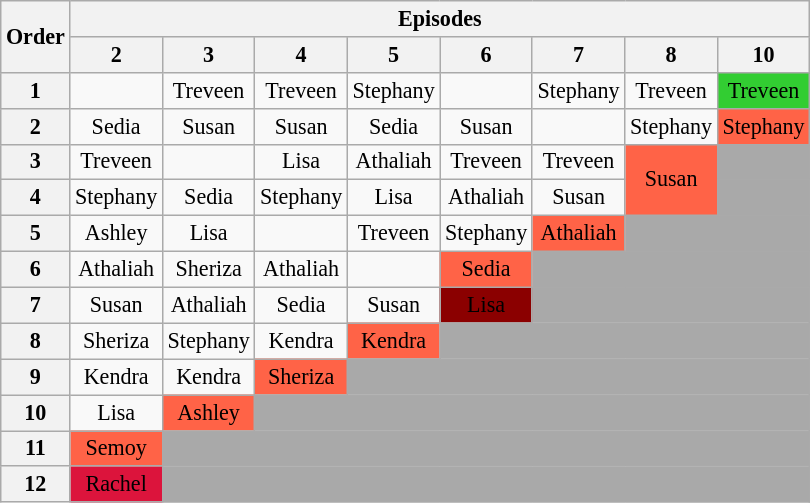<table class="wikitable" style="text-align:center; font-size:92%">
<tr>
<th rowspan=2>Order</th>
<th colspan=10>Episodes</th>
</tr>
<tr>
<th>2</th>
<th>3</th>
<th>4</th>
<th>5</th>
<th>6</th>
<th>7</th>
<th>8</th>
<th>10</th>
</tr>
<tr>
<th>1</th>
<td></td>
<td>Treveen</td>
<td>Treveen</td>
<td>Stephany</td>
<td></td>
<td>Stephany</td>
<td>Treveen</td>
<td bgcolor="limegreen">Treveen</td>
</tr>
<tr>
<th>2</th>
<td>Sedia</td>
<td>Susan</td>
<td>Susan</td>
<td>Sedia</td>
<td>Susan</td>
<td></td>
<td>Stephany</td>
<td bgcolor="tomato">Stephany</td>
</tr>
<tr>
<th>3</th>
<td>Treveen</td>
<td></td>
<td>Lisa</td>
<td>Athaliah</td>
<td>Treveen</td>
<td>Treveen</td>
<td rowspan="2" bgcolor="tomato">Susan<br></td>
<td style="background:darkgrey;" colspan="2"></td>
</tr>
<tr>
<th>4</th>
<td>Stephany</td>
<td>Sedia</td>
<td>Stephany</td>
<td>Lisa</td>
<td>Athaliah</td>
<td>Susan</td>
<td style="background:darkgrey;" colspan="2"></td>
</tr>
<tr>
<th>5</th>
<td>Ashley</td>
<td>Lisa</td>
<td></td>
<td>Treveen</td>
<td>Stephany</td>
<td bgcolor="tomato">Athaliah</td>
<td style="background:darkgrey;" colspan="2"></td>
</tr>
<tr>
<th>6</th>
<td>Athaliah</td>
<td>Sheriza</td>
<td>Athaliah</td>
<td></td>
<td bgcolor="tomato">Sedia</td>
<td style="background:darkgrey;" colspan="3"></td>
</tr>
<tr>
<th>7</th>
<td>Susan</td>
<td>Athaliah</td>
<td>Sedia</td>
<td>Susan</td>
<td bgcolor="darkred"><span>Lisa</span></td>
<td style="background:darkgrey;" colspan="3"></td>
</tr>
<tr>
<th>8</th>
<td>Sheriza</td>
<td>Stephany</td>
<td>Kendra</td>
<td bgcolor="tomato">Kendra</td>
<td style="background:darkgrey;" colspan="4"></td>
</tr>
<tr>
<th>9</th>
<td>Kendra</td>
<td>Kendra</td>
<td bgcolor="tomato">Sheriza</td>
<td style="background:darkgrey;" colspan="5"></td>
</tr>
<tr>
<th>10</th>
<td>Lisa</td>
<td bgcolor="tomato">Ashley</td>
<td style="background:darkgrey;" colspan="6"></td>
</tr>
<tr>
<th>11</th>
<td bgcolor="tomato">Semoy</td>
<td style="background:darkgrey;" colspan="7"></td>
</tr>
<tr>
<th>12</th>
<td bgcolor="crimson"><span>Rachel</span></td>
<td style="background:darkgrey;" colspan="7"></td>
</tr>
</table>
